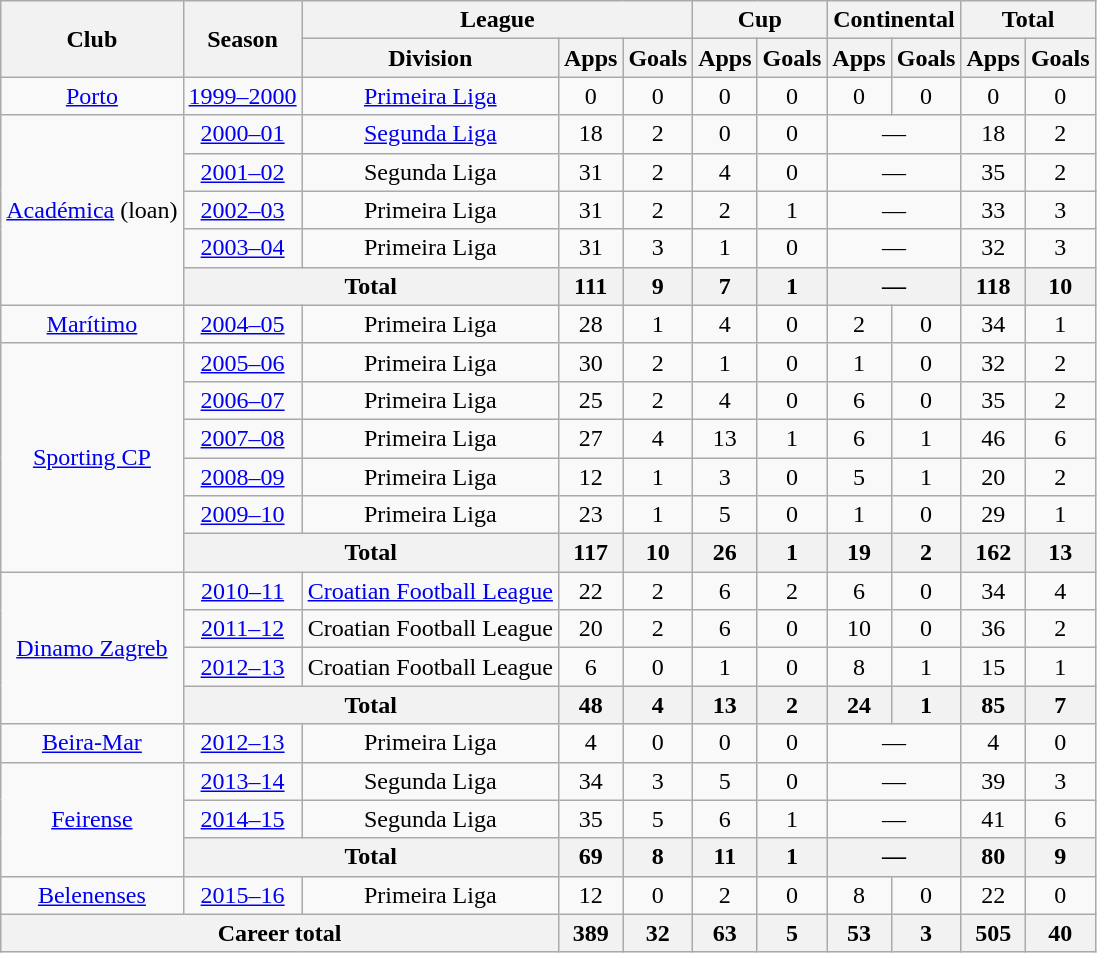<table class="wikitable" style="text-align:center">
<tr>
<th rowspan="2">Club</th>
<th rowspan="2">Season</th>
<th colspan="3">League</th>
<th colspan="2">Cup</th>
<th colspan="2">Continental</th>
<th colspan="2">Total</th>
</tr>
<tr>
<th>Division</th>
<th>Apps</th>
<th>Goals</th>
<th>Apps</th>
<th>Goals</th>
<th>Apps</th>
<th>Goals</th>
<th>Apps</th>
<th>Goals</th>
</tr>
<tr>
<td><a href='#'>Porto</a></td>
<td><a href='#'>1999–2000</a></td>
<td><a href='#'>Primeira Liga</a></td>
<td>0</td>
<td>0</td>
<td>0</td>
<td>0</td>
<td>0</td>
<td>0</td>
<td>0</td>
<td>0</td>
</tr>
<tr>
<td rowspan="5"><a href='#'>Académica</a> (loan)</td>
<td><a href='#'>2000–01</a></td>
<td><a href='#'>Segunda Liga</a></td>
<td>18</td>
<td>2</td>
<td>0</td>
<td>0</td>
<td colspan="2">—</td>
<td>18</td>
<td>2</td>
</tr>
<tr>
<td><a href='#'>2001–02</a></td>
<td>Segunda Liga</td>
<td>31</td>
<td>2</td>
<td>4</td>
<td>0</td>
<td colspan="2">—</td>
<td>35</td>
<td>2</td>
</tr>
<tr>
<td><a href='#'>2002–03</a></td>
<td>Primeira Liga</td>
<td>31</td>
<td>2</td>
<td>2</td>
<td>1</td>
<td colspan="2">—</td>
<td>33</td>
<td>3</td>
</tr>
<tr>
<td><a href='#'>2003–04</a></td>
<td>Primeira Liga</td>
<td>31</td>
<td>3</td>
<td>1</td>
<td>0</td>
<td colspan="2">—</td>
<td>32</td>
<td>3</td>
</tr>
<tr>
<th colspan="2">Total</th>
<th>111</th>
<th>9</th>
<th>7</th>
<th>1</th>
<th colspan="2">—</th>
<th>118</th>
<th>10</th>
</tr>
<tr>
<td><a href='#'>Marítimo</a></td>
<td><a href='#'>2004–05</a></td>
<td>Primeira Liga</td>
<td>28</td>
<td>1</td>
<td>4</td>
<td>0</td>
<td>2</td>
<td>0</td>
<td>34</td>
<td>1</td>
</tr>
<tr>
<td rowspan="6"><a href='#'>Sporting CP</a></td>
<td><a href='#'>2005–06</a></td>
<td>Primeira Liga</td>
<td>30</td>
<td>2</td>
<td>1</td>
<td>0</td>
<td>1</td>
<td>0</td>
<td>32</td>
<td>2</td>
</tr>
<tr>
<td><a href='#'>2006–07</a></td>
<td>Primeira Liga</td>
<td>25</td>
<td>2</td>
<td>4</td>
<td>0</td>
<td>6</td>
<td>0</td>
<td>35</td>
<td>2</td>
</tr>
<tr>
<td><a href='#'>2007–08</a></td>
<td>Primeira Liga</td>
<td>27</td>
<td>4</td>
<td>13</td>
<td>1</td>
<td>6</td>
<td>1</td>
<td>46</td>
<td>6</td>
</tr>
<tr>
<td><a href='#'>2008–09</a></td>
<td>Primeira Liga</td>
<td>12</td>
<td>1</td>
<td>3</td>
<td>0</td>
<td>5</td>
<td>1</td>
<td>20</td>
<td>2</td>
</tr>
<tr>
<td><a href='#'>2009–10</a></td>
<td>Primeira Liga</td>
<td>23</td>
<td>1</td>
<td>5</td>
<td>0</td>
<td>1</td>
<td>0</td>
<td>29</td>
<td>1</td>
</tr>
<tr>
<th colspan="2">Total</th>
<th>117</th>
<th>10</th>
<th>26</th>
<th>1</th>
<th>19</th>
<th>2</th>
<th>162</th>
<th>13</th>
</tr>
<tr>
<td rowspan="4"><a href='#'>Dinamo Zagreb</a></td>
<td><a href='#'>2010–11</a></td>
<td><a href='#'>Croatian Football League</a></td>
<td>22</td>
<td>2</td>
<td>6</td>
<td>2</td>
<td>6</td>
<td>0</td>
<td>34</td>
<td>4</td>
</tr>
<tr>
<td><a href='#'>2011–12</a></td>
<td>Croatian Football League</td>
<td>20</td>
<td>2</td>
<td>6</td>
<td>0</td>
<td>10</td>
<td>0</td>
<td>36</td>
<td>2</td>
</tr>
<tr>
<td><a href='#'>2012–13</a></td>
<td>Croatian Football League</td>
<td>6</td>
<td>0</td>
<td>1</td>
<td>0</td>
<td>8</td>
<td>1</td>
<td>15</td>
<td>1</td>
</tr>
<tr>
<th colspan="2">Total</th>
<th>48</th>
<th>4</th>
<th>13</th>
<th>2</th>
<th>24</th>
<th>1</th>
<th>85</th>
<th>7</th>
</tr>
<tr>
<td><a href='#'>Beira-Mar</a></td>
<td><a href='#'>2012–13</a></td>
<td>Primeira Liga</td>
<td>4</td>
<td>0</td>
<td>0</td>
<td>0</td>
<td colspan="2">—</td>
<td>4</td>
<td>0</td>
</tr>
<tr>
<td rowspan="3"><a href='#'>Feirense</a></td>
<td><a href='#'>2013–14</a></td>
<td>Segunda Liga</td>
<td>34</td>
<td>3</td>
<td>5</td>
<td>0</td>
<td colspan="2">—</td>
<td>39</td>
<td>3</td>
</tr>
<tr>
<td><a href='#'>2014–15</a></td>
<td>Segunda Liga</td>
<td>35</td>
<td>5</td>
<td>6</td>
<td>1</td>
<td colspan="2">—</td>
<td>41</td>
<td>6</td>
</tr>
<tr>
<th colspan="2">Total</th>
<th>69</th>
<th>8</th>
<th>11</th>
<th>1</th>
<th colspan="2">—</th>
<th>80</th>
<th>9</th>
</tr>
<tr>
<td><a href='#'>Belenenses</a></td>
<td><a href='#'>2015–16</a></td>
<td>Primeira Liga</td>
<td>12</td>
<td>0</td>
<td>2</td>
<td>0</td>
<td>8</td>
<td>0</td>
<td>22</td>
<td>0</td>
</tr>
<tr>
<th colspan="3">Career total</th>
<th>389</th>
<th>32</th>
<th>63</th>
<th>5</th>
<th>53</th>
<th>3</th>
<th>505</th>
<th>40</th>
</tr>
</table>
